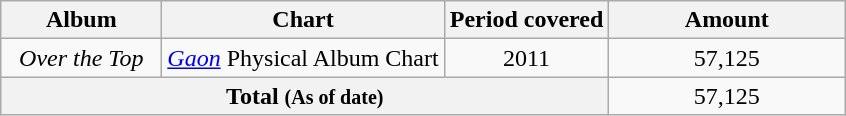<table class="wikitable">
<tr>
<th width='100'>Album</th>
<th>Chart</th>
<th>Period covered</th>
<th style="width:150px;">Amount</th>
</tr>
<tr>
<td align="center"><em>Over the Top</em></td>
<td align="center"><em><a href='#'>Gaon</a></em> Physical Album Chart</td>
<td align="center">2011</td>
<td align="center">57,125</td>
</tr>
<tr>
<th colspan='3'>Total <small>(As of date)</small></th>
<td align="center">57,125</td>
</tr>
</table>
